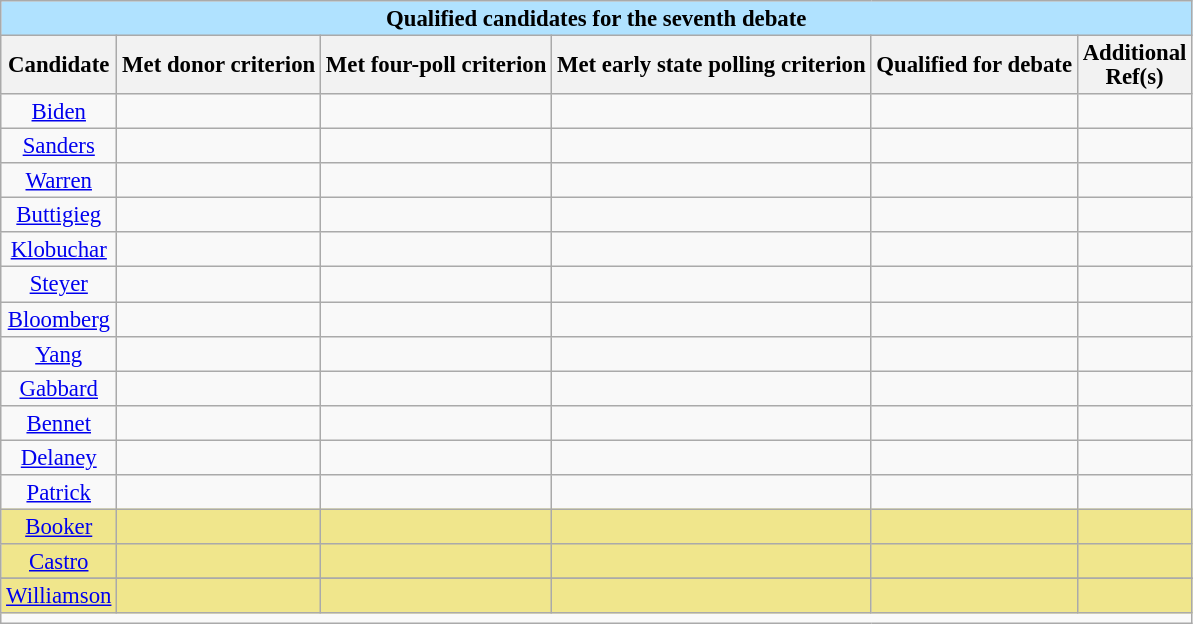<table class="wikitable sortable collapsible collapsed" style="text-align:center;font-size:95%;line-height:16px;">
<tr>
<td colspan="6" style="color:black; vertical-align:top; text-align:center; background-color:#B0E2FF;" class="table-no"><strong>Qualified candidates for the seventh debate</strong></td>
</tr>
<tr>
<th>Candidate</th>
<th>Met donor criterion<br></th>
<th>Met four-poll criterion<br></th>
<th>Met early state polling criterion<br></th>
<th>Qualified for debate</th>
<th class="unsortable">Additional<br>Ref(s)</th>
</tr>
<tr>
<td><a href='#'>Biden</a></td>
<td><br></td>
<td><br></td>
<td><br></td>
<td></td>
<td></td>
</tr>
<tr>
<td><a href='#'>Sanders</a></td>
<td><br></td>
<td><br></td>
<td><br></td>
<td></td>
<td></td>
</tr>
<tr>
<td><a href='#'>Warren</a></td>
<td><br></td>
<td><br></td>
<td><br></td>
<td></td>
<td></td>
</tr>
<tr>
<td><a href='#'>Buttigieg</a></td>
<td><br></td>
<td><br></td>
<td><br></td>
<td></td>
<td></td>
</tr>
<tr>
<td><a href='#'>Klobuchar</a></td>
<td><br></td>
<td><br></td>
<td><br></td>
<td></td>
<td></td>
</tr>
<tr>
<td><a href='#'>Steyer</a></td>
<td><br></td>
<td><br></td>
<td><br></td>
<td></td>
<td></td>
</tr>
<tr>
<td><a href='#'>Bloomberg</a></td>
<td></td>
<td><br></td>
<td><br></td>
<td></td>
<td></td>
</tr>
<tr>
<td><a href='#'>Yang</a></td>
<td><br></td>
<td><br></td>
<td><br></td>
<td></td>
<td></td>
</tr>
<tr>
<td><a href='#'>Gabbard</a></td>
<td><br></td>
<td><br></td>
<td><br></td>
<td></td>
<td></td>
</tr>
<tr>
<td><a href='#'>Bennet</a></td>
<td><br></td>
<td><br></td>
<td><br></td>
<td></td>
<td></td>
</tr>
<tr>
<td><a href='#'>Delaney</a></td>
<td><br></td>
<td><br></td>
<td><br></td>
<td></td>
<td></td>
</tr>
<tr>
<td><a href='#'>Patrick</a></td>
<td></td>
<td><br></td>
<td><br></td>
<td></td>
<td></td>
</tr>
<tr style="background:#f0e68c;">
<td><a href='#'>Booker</a></td>
<td><br></td>
<td><br></td>
<td><br></td>
<td></td>
<td></td>
</tr>
<tr style="background:#f0e68c;">
<td><a href='#'>Castro</a></td>
<td><br></td>
<td><br></td>
<td><br></td>
<td></td>
<td></td>
</tr>
<tr>
</tr>
<tr style="background:#f0e68c;">
<td><a href='#'>Williamson</a></td>
<td><br></td>
<td><br></td>
<td><br></td>
<td></td>
<td></td>
</tr>
<tr>
<td colspan=6 class="table-no" style="text-align:left;"></td>
</tr>
</table>
